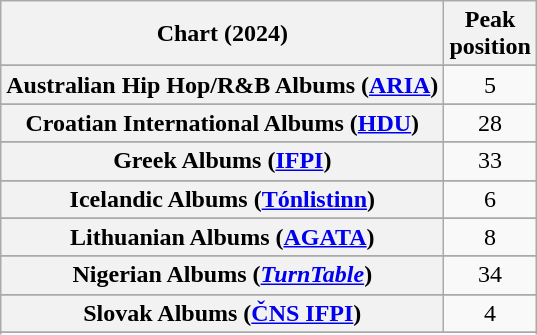<table class="wikitable sortable plainrowheaders" style="text-align:center">
<tr>
<th scope="col">Chart (2024)</th>
<th scope="col">Peak<br>position</th>
</tr>
<tr>
</tr>
<tr>
<th scope="row">Australian Hip Hop/R&B Albums (<a href='#'>ARIA</a>)</th>
<td>5</td>
</tr>
<tr>
</tr>
<tr>
</tr>
<tr>
</tr>
<tr>
</tr>
<tr>
<th scope="row">Croatian International Albums (<a href='#'>HDU</a>)</th>
<td>28</td>
</tr>
<tr>
</tr>
<tr>
</tr>
<tr>
</tr>
<tr>
</tr>
<tr>
</tr>
<tr>
</tr>
<tr>
<th scope="row">Greek Albums (<a href='#'>IFPI</a>)</th>
<td>33</td>
</tr>
<tr>
</tr>
<tr>
<th scope="row">Icelandic Albums (<a href='#'>Tónlistinn</a>)</th>
<td>6</td>
</tr>
<tr>
</tr>
<tr>
</tr>
<tr>
<th scope="row">Lithuanian Albums (<a href='#'>AGATA</a>)</th>
<td>8</td>
</tr>
<tr>
</tr>
<tr>
<th scope="row">Nigerian Albums (<a href='#'><em>TurnTable</em></a>)</th>
<td>34</td>
</tr>
<tr>
</tr>
<tr>
</tr>
<tr>
</tr>
<tr>
<th scope="row">Slovak Albums (<a href='#'>ČNS IFPI</a>)</th>
<td>4</td>
</tr>
<tr>
</tr>
<tr>
</tr>
<tr>
</tr>
<tr>
</tr>
<tr>
</tr>
<tr>
</tr>
</table>
